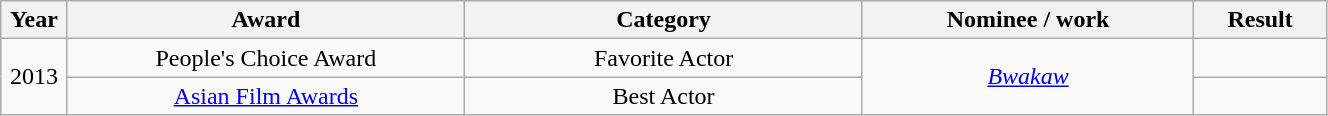<table class="wikitable" style="width:70%; text-align:center;">
<tr>
<th scope="col" style="width:5%;">Year</th>
<th scope="col" style="width:30%;">Award</th>
<th scope="col" style="width:30%;">Category</th>
<th scope="col" style="width:25%;">Nominee / work</th>
<th scope="col" style="width:10%;">Result</th>
</tr>
<tr>
<td rowspan="2">2013</td>
<td>People's Choice Award</td>
<td>Favorite Actor</td>
<td rowspan="2"><em><a href='#'>Bwakaw</a></em></td>
<td></td>
</tr>
<tr>
<td><a href='#'>Asian Film Awards</a></td>
<td>Best Actor</td>
<td></td>
</tr>
</table>
